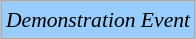<table class="wikitable" style="margin:0.5em auto; font-size:90%; line-height:1.25em;">
<tr>
<td style="background-color:#9acdff" align=center><em>Demonstration Event</em></td>
</tr>
</table>
